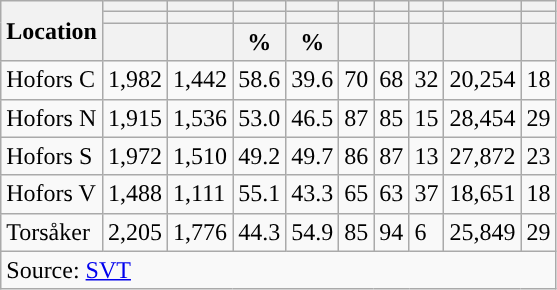<table role="presentation" class="wikitable sortable mw-collapsible">
<tr>
<th rowspan="3">Location</th>
<th></th>
<th></th>
<th></th>
<th></th>
<th></th>
<th></th>
<th></th>
<th></th>
<th></th>
</tr>
<tr>
<th></th>
<th></th>
<th style="background:"></th>
<th style="background:"></th>
<th></th>
<th></th>
<th></th>
<th></th>
<th></th>
</tr>
<tr>
<th data-sort-type="number"></th>
<th data-sort-type="number"></th>
<th data-sort-type="number">%</th>
<th data-sort-type="number">%</th>
<th data-sort-type="number"></th>
<th data-sort-type="number"></th>
<th data-sort-type="number"></th>
<th data-sort-type="number"></th>
<th data-sort-type="number"></th>
</tr>
<tr>
<td align="left">Hofors C</td>
<td>1,982</td>
<td>1,442</td>
<td>58.6</td>
<td>39.6</td>
<td>70</td>
<td>68</td>
<td>32</td>
<td>20,254</td>
<td>18</td>
</tr>
<tr>
<td align="left">Hofors N</td>
<td>1,915</td>
<td>1,536</td>
<td>53.0</td>
<td>46.5</td>
<td>87</td>
<td>85</td>
<td>15</td>
<td>28,454</td>
<td>29</td>
</tr>
<tr>
<td align="left">Hofors S</td>
<td>1,972</td>
<td>1,510</td>
<td>49.2</td>
<td>49.7</td>
<td>86</td>
<td>87</td>
<td>13</td>
<td>27,872</td>
<td>23</td>
</tr>
<tr>
<td align="left">Hofors V</td>
<td>1,488</td>
<td>1,111</td>
<td>55.1</td>
<td>43.3</td>
<td>65</td>
<td>63</td>
<td>37</td>
<td>18,651</td>
<td>18</td>
</tr>
<tr>
<td align="left">Torsåker</td>
<td>2,205</td>
<td>1,776</td>
<td>44.3</td>
<td>54.9</td>
<td>85</td>
<td>94</td>
<td>6</td>
<td>25,849</td>
<td>29</td>
</tr>
<tr>
<td colspan="10" align="left">Source: <a href='#'>SVT</a></td>
</tr>
</table>
